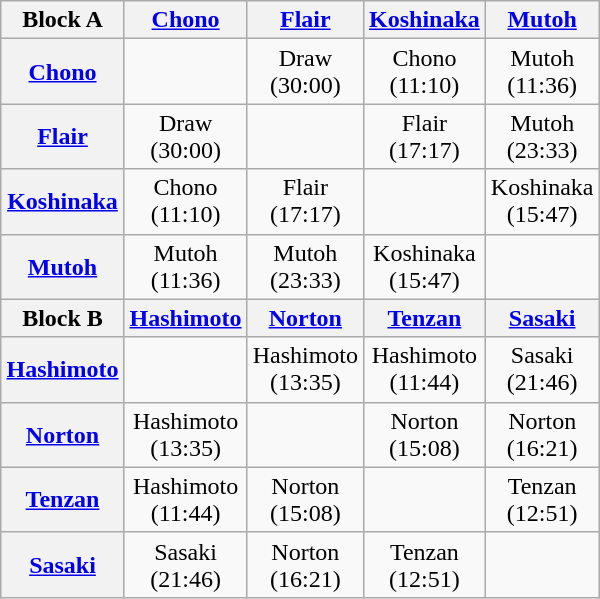<table class="wikitable" style="margin: 1em auto 1em auto">
<tr align="center">
<th>Block A</th>
<th><a href='#'>Chono</a></th>
<th><a href='#'>Flair</a></th>
<th><a href='#'>Koshinaka</a></th>
<th><a href='#'>Mutoh</a></th>
</tr>
<tr align="center">
<th><a href='#'>Chono</a></th>
<td></td>
<td>Draw<br>(30:00)</td>
<td>Chono<br>(11:10)</td>
<td>Mutoh<br>(11:36)</td>
</tr>
<tr align="center">
<th><a href='#'>Flair</a></th>
<td>Draw<br>(30:00)</td>
<td></td>
<td>Flair<br>(17:17)</td>
<td>Mutoh<br>(23:33)</td>
</tr>
<tr align="center">
<th><a href='#'>Koshinaka</a></th>
<td>Chono<br>(11:10)</td>
<td>Flair<br>(17:17)</td>
<td></td>
<td>Koshinaka<br>(15:47)</td>
</tr>
<tr align="center">
<th><a href='#'>Mutoh</a></th>
<td>Mutoh<br>(11:36)</td>
<td>Mutoh<br>(23:33)</td>
<td>Koshinaka<br>(15:47)</td>
<td></td>
</tr>
<tr align="center">
<th>Block B</th>
<th><a href='#'>Hashimoto</a></th>
<th><a href='#'>Norton</a></th>
<th><a href='#'>Tenzan</a></th>
<th><a href='#'>Sasaki</a></th>
</tr>
<tr align="center">
<th><a href='#'>Hashimoto</a></th>
<td></td>
<td>Hashimoto<br>(13:35)</td>
<td>Hashimoto<br>(11:44)</td>
<td>Sasaki<br>(21:46)</td>
</tr>
<tr align="center">
<th><a href='#'>Norton</a></th>
<td>Hashimoto<br>(13:35)</td>
<td></td>
<td>Norton<br>(15:08)</td>
<td>Norton<br>(16:21)</td>
</tr>
<tr align="center">
<th><a href='#'>Tenzan</a></th>
<td>Hashimoto<br>(11:44)</td>
<td>Norton<br>(15:08)</td>
<td></td>
<td>Tenzan<br>(12:51)</td>
</tr>
<tr align="center">
<th><a href='#'>Sasaki</a></th>
<td>Sasaki<br>(21:46)</td>
<td>Norton<br>(16:21)</td>
<td>Tenzan<br>(12:51)</td>
<td></td>
</tr>
</table>
